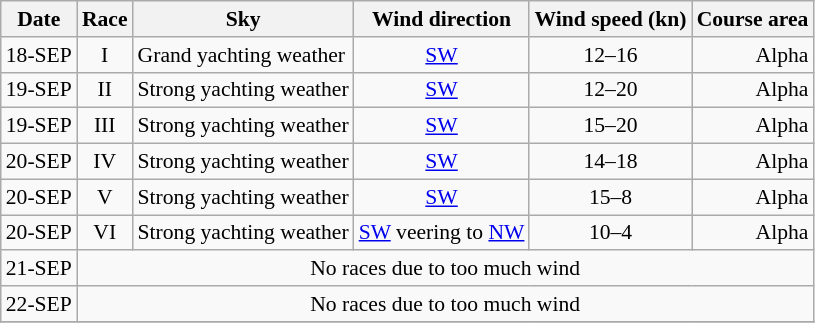<table class="wikitable" style="text-align:right; font-size:90%">
<tr>
<th>Date</th>
<th>Race</th>
<th>Sky</th>
<th>Wind direction</th>
<th>Wind speed (kn)</th>
<th>Course area</th>
</tr>
<tr>
<td>18-SEP</td>
<td align=center>I</td>
<td align=left>Grand yachting weather</td>
<td align=center><a href='#'>SW</a></td>
<td align=center>12–16</td>
<td>Alpha</td>
</tr>
<tr>
<td>19-SEP</td>
<td align=center>II</td>
<td align=left>Strong yachting weather</td>
<td align=center><a href='#'>SW</a></td>
<td align=center>12–20</td>
<td>Alpha</td>
</tr>
<tr>
<td>19-SEP</td>
<td align=center>III</td>
<td align=left>Strong yachting weather</td>
<td align=center><a href='#'>SW</a></td>
<td align=center>15–20</td>
<td>Alpha</td>
</tr>
<tr>
<td>20-SEP</td>
<td align=center>IV</td>
<td align=left>Strong yachting weather</td>
<td align=center><a href='#'>SW</a></td>
<td align=center>14–18</td>
<td>Alpha</td>
</tr>
<tr>
<td>20-SEP</td>
<td align=center>V</td>
<td align=left>Strong yachting weather</td>
<td align=center><a href='#'>SW</a></td>
<td align=center>15–8</td>
<td>Alpha</td>
</tr>
<tr>
<td>20-SEP</td>
<td align=center>VI</td>
<td align=left>Strong yachting weather</td>
<td align=center><a href='#'>SW</a> veering to <a href='#'>NW</a></td>
<td align=center>10–4</td>
<td>Alpha</td>
</tr>
<tr>
<td>21-SEP</td>
<td colspan=5 align=center>No races due to too much wind</td>
</tr>
<tr>
<td>22-SEP</td>
<td colspan=5 align=center>No races due to too much wind</td>
</tr>
<tr>
</tr>
</table>
